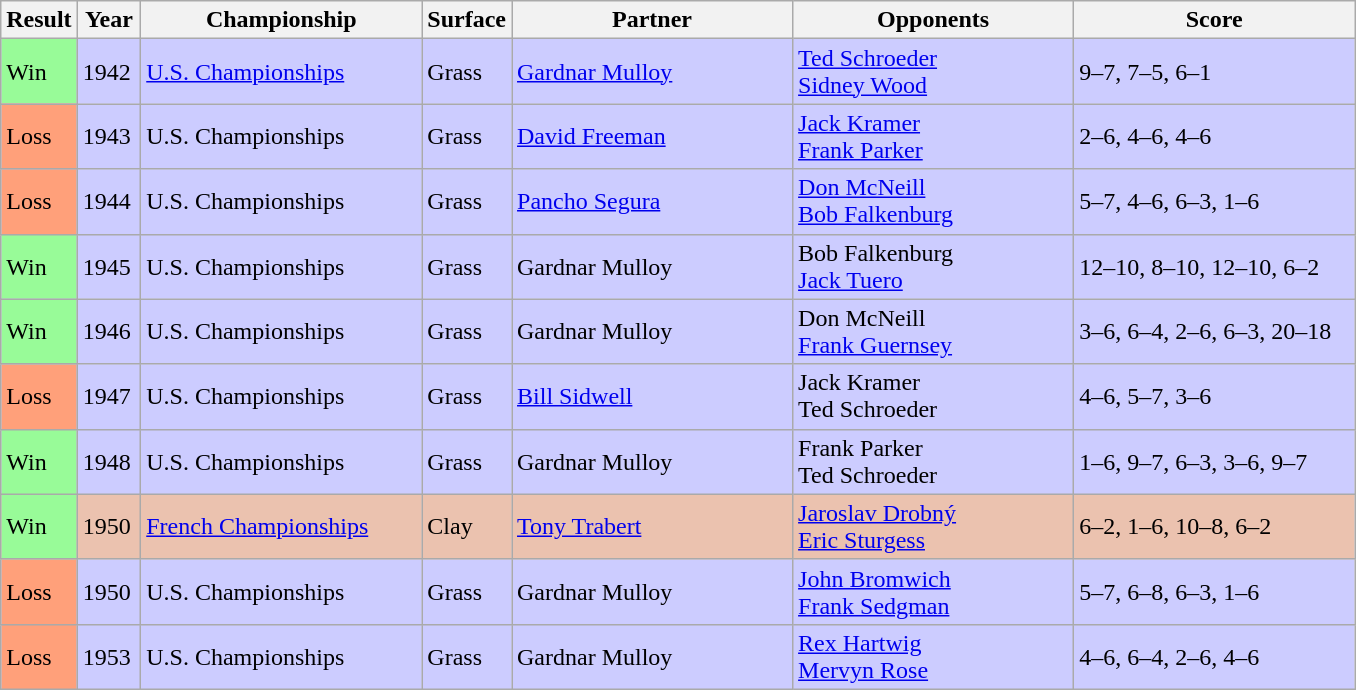<table class="sortable wikitable">
<tr>
<th style="width:40px">Result</th>
<th style="width:35px">Year</th>
<th style="width:180px">Championship</th>
<th style="width:50px">Surface</th>
<th style="width:180px">Partner</th>
<th style="width:180px">Opponents</th>
<th style="width:180px" class="unsortable">Score</th>
</tr>
<tr style="background:#ccf;">
<td style="background:#98fb98;">Win</td>
<td>1942</td>
<td><a href='#'>U.S. Championships</a></td>
<td>Grass</td>
<td> <a href='#'>Gardnar Mulloy</a></td>
<td> <a href='#'>Ted Schroeder</a> <br>  <a href='#'>Sidney Wood</a></td>
<td>9–7, 7–5, 6–1</td>
</tr>
<tr style="background:#ccf;">
<td style="background:#ffa07a;">Loss</td>
<td>1943</td>
<td>U.S. Championships</td>
<td>Grass</td>
<td> <a href='#'>David Freeman</a></td>
<td> <a href='#'>Jack Kramer</a> <br>  <a href='#'>Frank Parker</a></td>
<td>2–6, 4–6, 4–6</td>
</tr>
<tr style="background:#ccf;">
<td style="background:#ffa07a;">Loss</td>
<td>1944</td>
<td>U.S. Championships</td>
<td>Grass</td>
<td> <a href='#'>Pancho Segura</a></td>
<td> <a href='#'>Don McNeill</a> <br>  <a href='#'>Bob Falkenburg</a></td>
<td>5–7, 4–6, 6–3, 1–6</td>
</tr>
<tr style="background:#ccf;">
<td style="background:#98fb98;">Win</td>
<td>1945</td>
<td>U.S. Championships</td>
<td>Grass</td>
<td> Gardnar Mulloy</td>
<td> Bob Falkenburg <br>  <a href='#'>Jack Tuero</a></td>
<td>12–10, 8–10, 12–10, 6–2</td>
</tr>
<tr style="background:#ccf;">
<td style="background:#98fb98;">Win</td>
<td>1946</td>
<td>U.S. Championships</td>
<td>Grass</td>
<td> Gardnar Mulloy</td>
<td> Don McNeill <br>  <a href='#'>Frank Guernsey</a></td>
<td>3–6, 6–4, 2–6, 6–3, 20–18</td>
</tr>
<tr style="background:#ccf;">
<td style="background:#ffa07a;">Loss</td>
<td>1947</td>
<td>U.S. Championships</td>
<td>Grass</td>
<td> <a href='#'>Bill Sidwell</a></td>
<td> Jack Kramer <br>  Ted Schroeder</td>
<td>4–6, 5–7, 3–6</td>
</tr>
<tr style="background:#ccf;">
<td style="background:#98fb98;">Win</td>
<td>1948</td>
<td>U.S. Championships</td>
<td>Grass</td>
<td> Gardnar Mulloy</td>
<td> Frank Parker <br>  Ted Schroeder</td>
<td>1–6, 9–7, 6–3, 3–6, 9–7</td>
</tr>
<tr style="background:#ebc2af;">
<td style="background:#98fb98;">Win</td>
<td>1950</td>
<td><a href='#'>French Championships</a></td>
<td>Clay</td>
<td> <a href='#'>Tony Trabert</a></td>
<td> <a href='#'>Jaroslav Drobný</a> <br>  <a href='#'>Eric Sturgess</a></td>
<td>6–2, 1–6, 10–8, 6–2</td>
</tr>
<tr style="background:#ccf;">
<td style="background:#ffa07a;">Loss</td>
<td>1950</td>
<td>U.S. Championships</td>
<td>Grass</td>
<td> Gardnar Mulloy</td>
<td> <a href='#'>John Bromwich</a> <br>  <a href='#'>Frank Sedgman</a></td>
<td>5–7, 6–8, 6–3, 1–6</td>
</tr>
<tr style="background:#ccf;">
<td style="background:#ffa07a;">Loss</td>
<td>1953</td>
<td>U.S. Championships</td>
<td>Grass</td>
<td> Gardnar Mulloy</td>
<td> <a href='#'>Rex Hartwig</a> <br>  <a href='#'>Mervyn Rose</a></td>
<td>4–6, 6–4, 2–6, 4–6</td>
</tr>
</table>
